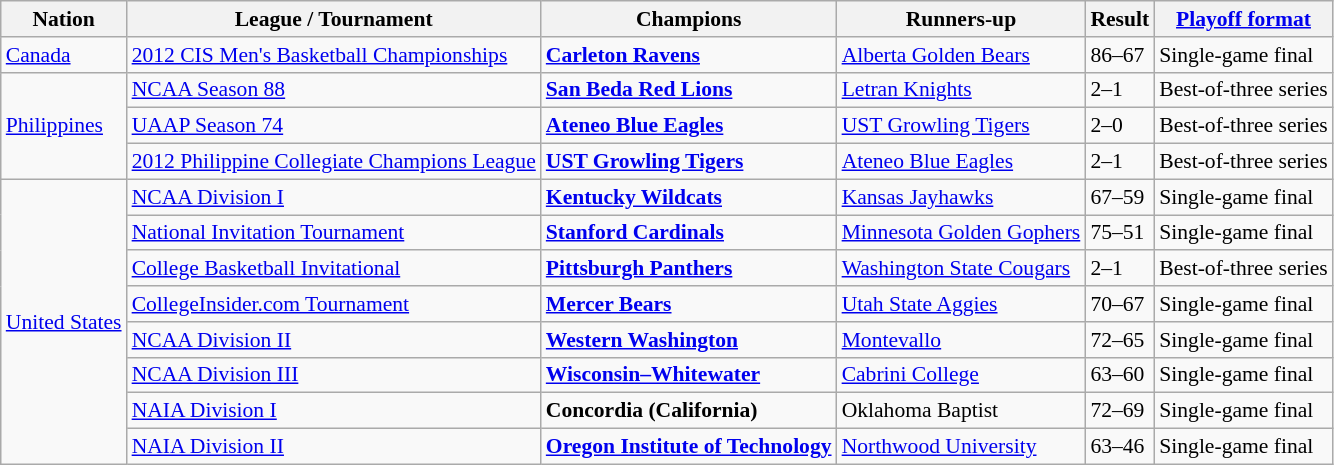<table class="wikitable" style="font-size:90%;">
<tr>
<th>Nation</th>
<th>League / Tournament</th>
<th><strong>Champions</strong></th>
<th>Runners-up</th>
<th>Result</th>
<th><a href='#'>Playoff format</a></th>
</tr>
<tr>
<td> <a href='#'>Canada</a></td>
<td><a href='#'>2012 CIS Men's Basketball Championships</a></td>
<td><strong><a href='#'>Carleton Ravens</a></strong></td>
<td><a href='#'>Alberta Golden Bears</a></td>
<td>86–67</td>
<td>Single-game final</td>
</tr>
<tr>
<td rowspan="3"> <a href='#'>Philippines</a></td>
<td><a href='#'>NCAA Season 88</a></td>
<td><strong><a href='#'>San Beda Red Lions</a></strong></td>
<td><a href='#'>Letran Knights</a></td>
<td>2–1</td>
<td>Best-of-three series</td>
</tr>
<tr>
<td><a href='#'>UAAP Season 74</a></td>
<td><strong><a href='#'>Ateneo Blue Eagles</a></strong></td>
<td><a href='#'>UST Growling Tigers</a></td>
<td>2–0</td>
<td>Best-of-three series</td>
</tr>
<tr>
<td><a href='#'>2012 Philippine Collegiate Champions League</a></td>
<td><strong><a href='#'>UST Growling Tigers</a></strong></td>
<td><a href='#'>Ateneo Blue Eagles</a></td>
<td>2–1</td>
<td>Best-of-three series</td>
</tr>
<tr>
<td rowspan="8"><a href='#'>United States</a></td>
<td><a href='#'>NCAA Division I</a></td>
<td><a href='#'><strong>Kentucky Wildcats</strong></a></td>
<td><a href='#'>Kansas Jayhawks</a></td>
<td>67–59</td>
<td>Single-game final</td>
</tr>
<tr>
<td><a href='#'>National Invitation Tournament</a></td>
<td><a href='#'><strong>Stanford Cardinals</strong></a></td>
<td><a href='#'>Minnesota Golden Gophers</a></td>
<td>75–51</td>
<td>Single-game final</td>
</tr>
<tr>
<td><a href='#'>College Basketball Invitational</a></td>
<td><a href='#'><strong>Pittsburgh Panthers</strong></a></td>
<td><a href='#'>Washington State Cougars</a></td>
<td>2–1</td>
<td>Best-of-three series</td>
</tr>
<tr>
<td><a href='#'>CollegeInsider.com Tournament</a></td>
<td><strong><a href='#'>Mercer Bears</a></strong></td>
<td><a href='#'>Utah State Aggies</a></td>
<td>70–67</td>
<td>Single-game final</td>
</tr>
<tr>
<td><a href='#'>NCAA Division II</a></td>
<td><a href='#'><strong>Western Washington</strong></a></td>
<td><a href='#'>Montevallo</a></td>
<td>72–65</td>
<td>Single-game final</td>
</tr>
<tr>
<td><a href='#'>NCAA Division III</a></td>
<td><a href='#'><strong>Wisconsin–Whitewater</strong></a></td>
<td><a href='#'>Cabrini College</a></td>
<td>63–60</td>
<td>Single-game final</td>
</tr>
<tr>
<td><a href='#'>NAIA Division I</a></td>
<td><strong>Concordia (California)</strong></td>
<td>Oklahoma Baptist</td>
<td>72–69</td>
<td>Single-game final</td>
</tr>
<tr>
<td><a href='#'>NAIA Division II</a></td>
<td><strong><a href='#'>Oregon Institute of Technology</a></strong></td>
<td><a href='#'>Northwood University</a></td>
<td>63–46</td>
<td>Single-game final</td>
</tr>
</table>
